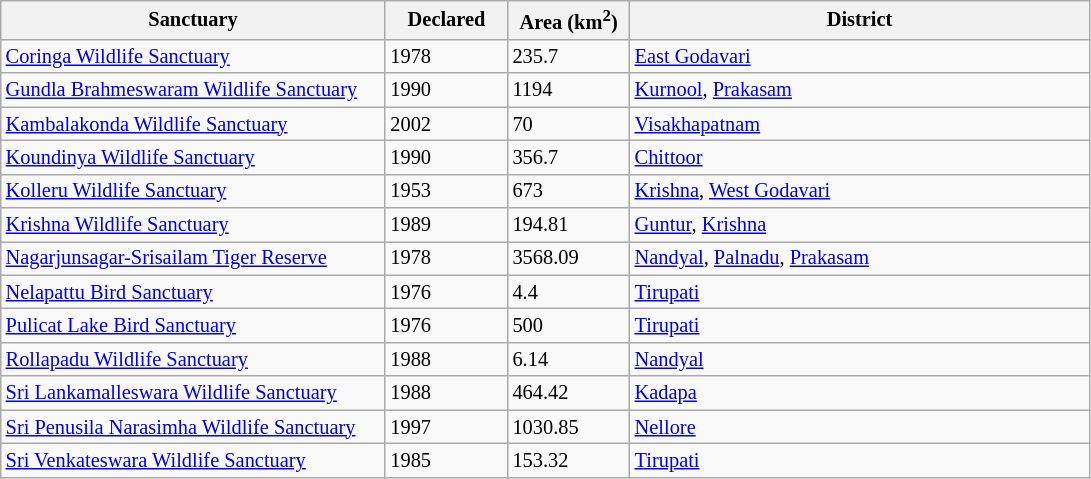<table class="wikitable sortable defaultcenter col1left col4left" style="font-size: 85%">
<tr>
<th scope="col" style="width: 250px;">Sanctuary</th>
<th scope="col" style="width: 75px;">Declared</th>
<th scope="col" style="width: 75px;">Area (km<sup>2</sup>)</th>
<th scope="col" style="width: 300px;">District</th>
</tr>
<tr>
<td><a href='#'>Coringa Wildlife Sanctuary</a></td>
<td>1978</td>
<td>235.7</td>
<td><a href='#'>East Godavari</a></td>
</tr>
<tr>
<td><a href='#'>Gundla Brahmeswaram Wildlife Sanctuary</a></td>
<td>1990</td>
<td>1194</td>
<td><a href='#'>Kurnool</a>, <a href='#'>Prakasam</a></td>
</tr>
<tr>
<td><a href='#'>Kambalakonda Wildlife Sanctuary</a></td>
<td>2002</td>
<td>70</td>
<td><a href='#'>Visakhapatnam</a></td>
</tr>
<tr>
<td><a href='#'>Koundinya Wildlife Sanctuary</a></td>
<td>1990</td>
<td>356.7</td>
<td><a href='#'>Chittoor</a></td>
</tr>
<tr>
<td><a href='#'>Kolleru  Wildlife Sanctuary</a></td>
<td>1953</td>
<td>673</td>
<td><a href='#'>Krishna</a>, <a href='#'>West Godavari</a></td>
</tr>
<tr>
<td><a href='#'>Krishna Wildlife Sanctuary</a></td>
<td>1989</td>
<td>194.81</td>
<td><a href='#'>Guntur</a>, <a href='#'>Krishna</a></td>
</tr>
<tr>
<td><a href='#'>Nagarjunsagar-Srisailam Tiger Reserve</a></td>
<td>1978</td>
<td>3568.09</td>
<td><a href='#'>Nandyal</a>, <a href='#'>Palnadu</a>, <a href='#'>Prakasam</a></td>
</tr>
<tr>
<td><a href='#'>Nelapattu Bird Sanctuary</a></td>
<td>1976</td>
<td>4.4</td>
<td><a href='#'>Tirupati</a></td>
</tr>
<tr>
<td><a href='#'>Pulicat Lake Bird Sanctuary</a></td>
<td>1976</td>
<td>500</td>
<td><a href='#'>Tirupati</a></td>
</tr>
<tr>
<td><a href='#'>Rollapadu Wildlife Sanctuary</a></td>
<td>1988</td>
<td>6.14</td>
<td><a href='#'>Nandyal</a></td>
</tr>
<tr>
<td><a href='#'>Sri Lankamalleswara Wildlife Sanctuary</a></td>
<td>1988</td>
<td>464.42</td>
<td><a href='#'>Kadapa</a></td>
</tr>
<tr>
<td><a href='#'>Sri Penusila Narasimha Wildlife Sanctuary</a></td>
<td>1997</td>
<td>1030.85</td>
<td><a href='#'>Nellore</a></td>
</tr>
<tr>
<td><a href='#'>Sri Venkateswara Wildlife Sanctuary</a></td>
<td>1985</td>
<td>153.32</td>
<td><a href='#'>Tirupati</a></td>
</tr>
</table>
